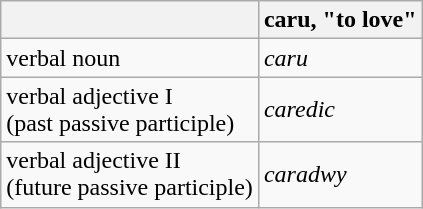<table class="wikitable">
<tr>
<th></th>
<th>caru, "to love"</th>
</tr>
<tr>
<td>verbal noun</td>
<td><em>caru</em></td>
</tr>
<tr>
<td>verbal adjective I<br>(past passive participle)</td>
<td><em>caredic</em></td>
</tr>
<tr>
<td>verbal adjective II<br>(future passive participle)</td>
<td><em>caradwy</em></td>
</tr>
</table>
